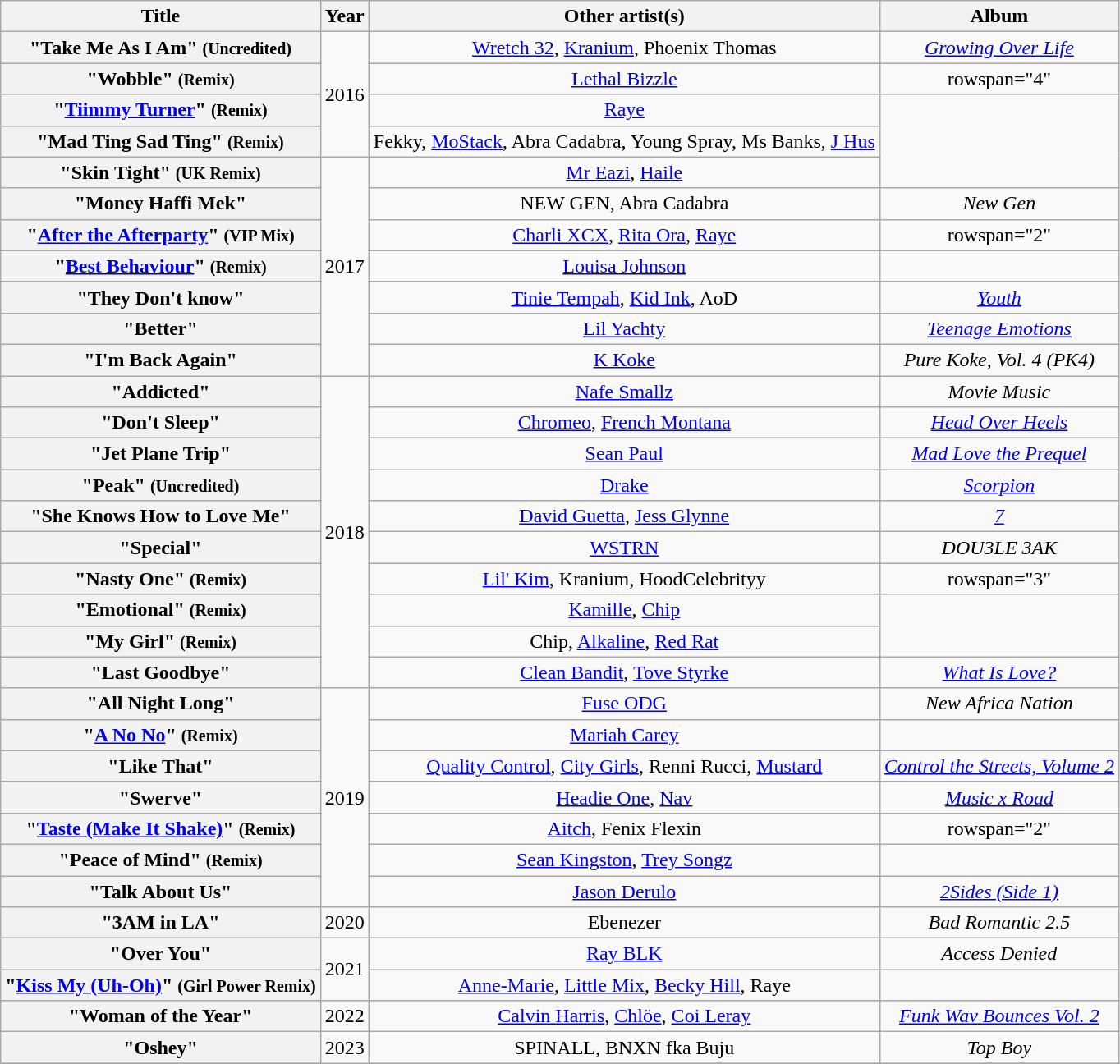<table class="wikitable plainrowheaders" style="text-align:center;" border="1">
<tr>
<th scope="col">Title</th>
<th scope="col">Year</th>
<th scope="col">Other artist(s)</th>
<th scope="col">Album</th>
</tr>
<tr>
<th scope="row">"Take Me As I Am" <small>(Uncredited)</small></th>
<td rowspan="4">2016</td>
<td><a href='#'>Wretch 32</a>, <a href='#'>Kranium</a>, Phoenix Thomas</td>
<td><em><a href='#'>Growing Over Life</a></em></td>
</tr>
<tr>
<th scope="row">"Wobble" <small>(Remix)</small></th>
<td><a href='#'>Lethal Bizzle</a></td>
<td>rowspan="4" </td>
</tr>
<tr>
<th scope="row">"<a href='#'>Tiimmy Turner</a>" <small>(Remix)</small></th>
<td><a href='#'>Raye</a></td>
</tr>
<tr>
<th scope="row">"Mad Ting Sad Ting" <small>(Remix)</small></th>
<td>Fekky, <a href='#'>MoStack</a>, Abra Cadabra, Young Spray, Ms Banks, <a href='#'>J Hus</a></td>
</tr>
<tr>
<th scope="row">"Skin Tight" <small>(UK Remix)</small></th>
<td rowspan="7">2017</td>
<td><a href='#'>Mr Eazi</a>, <a href='#'>Haile</a></td>
</tr>
<tr>
<th scope="row">"Money Haffi Mek"</th>
<td>NEW GEN, Abra Cadabra</td>
<td><em>New Gen</em></td>
</tr>
<tr>
<th scope="row">"<a href='#'>After the Afterparty</a>" <small>(VIP Mix)</small></th>
<td><a href='#'>Charli XCX</a>, <a href='#'>Rita Ora</a>, <a href='#'>Raye</a></td>
<td>rowspan="2" </td>
</tr>
<tr>
<th scope="row">"<a href='#'>Best Behaviour</a>" <small>(Remix)</small></th>
<td><a href='#'>Louisa Johnson</a></td>
</tr>
<tr>
<th scope="row">"They Don't know"</th>
<td><a href='#'>Tinie Tempah</a>, <a href='#'>Kid Ink</a>, AoD</td>
<td><em><a href='#'>Youth</a></em></td>
</tr>
<tr>
<th scope="row">"Better"</th>
<td><a href='#'>Lil Yachty</a></td>
<td><em><a href='#'>Teenage Emotions</a></em></td>
</tr>
<tr>
<th scope="row">"I'm Back Again"</th>
<td><a href='#'>K Koke</a></td>
<td><em>Pure Koke, Vol. 4 (PK4)</em></td>
</tr>
<tr>
<th scope="row">"Addicted"</th>
<td rowspan="10">2018</td>
<td><a href='#'>Nafe Smallz</a></td>
<td><em>Movie Music</em></td>
</tr>
<tr>
<th scope="row">"Don't Sleep"</th>
<td><a href='#'>Chromeo</a>, <a href='#'>French Montana</a></td>
<td><em><a href='#'>Head Over Heels</a></em></td>
</tr>
<tr>
<th scope="row">"Jet Plane Trip"</th>
<td><a href='#'>Sean Paul</a></td>
<td><em><a href='#'>Mad Love the Prequel</a></em></td>
</tr>
<tr>
<th scope="row">"Peak" <small>(Uncredited)</small></th>
<td><a href='#'>Drake</a></td>
<td><em><a href='#'>Scorpion</a></em></td>
</tr>
<tr>
<th scope="row">"She Knows How to Love Me"</th>
<td><a href='#'>David Guetta</a>, <a href='#'>Jess Glynne</a></td>
<td><em><a href='#'>7</a></em></td>
</tr>
<tr>
<th scope="row">"Special"</th>
<td><a href='#'>WSTRN</a></td>
<td><em>DOU3LE 3AK</em></td>
</tr>
<tr>
<th scope="row">"Nasty One" <small>(Remix)</small></th>
<td><a href='#'>Lil' Kim</a>, Kranium, HoodCelebrityy</td>
<td>rowspan="3" </td>
</tr>
<tr>
<th scope="row">"Emotional" <small>(Remix)</small></th>
<td><a href='#'>Kamille</a>, <a href='#'>Chip</a></td>
</tr>
<tr>
<th scope="row">"My Girl" <small>(Remix)</small></th>
<td>Chip, <a href='#'>Alkaline</a>, <a href='#'>Red Rat</a></td>
</tr>
<tr>
<th scope="row">"Last Goodbye"</th>
<td><a href='#'>Clean Bandit</a>, <a href='#'>Tove Styrke</a></td>
<td><em><a href='#'>What Is Love?</a></em></td>
</tr>
<tr>
<th scope="row">"All Night Long"</th>
<td rowspan="7">2019</td>
<td><a href='#'>Fuse ODG</a></td>
<td><em>New Africa Nation</em></td>
</tr>
<tr>
<th scope="row">"<a href='#'>A No No</a>" <small>(Remix)</small></th>
<td><a href='#'>Mariah Carey</a></td>
<td></td>
</tr>
<tr>
<th scope="row">"Like That"</th>
<td><a href='#'>Quality Control</a>, <a href='#'>City Girls</a>, Renni Rucci, <a href='#'>Mustard</a></td>
<td><em><a href='#'>Control the Streets, Volume 2</a></em></td>
</tr>
<tr>
<th scope="row">"Swerve"</th>
<td><a href='#'>Headie One</a>, <a href='#'>Nav</a></td>
<td><em><a href='#'>Music x Road</a></em></td>
</tr>
<tr>
<th scope="row">"<a href='#'>Taste (Make It Shake)</a>" <small>(Remix)</small></th>
<td><a href='#'>Aitch</a>, Fenix Flexin</td>
<td>rowspan="2" </td>
</tr>
<tr>
<th scope="row">"Peace of Mind" <small>(Remix)</small></th>
<td><a href='#'>Sean Kingston</a>, <a href='#'>Trey Songz</a></td>
</tr>
<tr>
<th scope="row">"Talk About Us"</th>
<td><a href='#'>Jason Derulo</a></td>
<td><em><a href='#'>2Sides (Side 1)</a></em></td>
</tr>
<tr>
<th scope="row">"3AM in LA"</th>
<td>2020</td>
<td>Ebenezer</td>
<td><em>Bad Romantic 2.5</em></td>
</tr>
<tr>
<th scope="row">"Over You"</th>
<td rowspan="2">2021</td>
<td><a href='#'>Ray BLK</a></td>
<td><em>Access Denied</em></td>
</tr>
<tr>
<th scope="row">"<a href='#'>Kiss My (Uh-Oh)</a>" <small>(Girl Power Remix)</small></th>
<td><a href='#'>Anne-Marie</a>, <a href='#'>Little Mix</a>, <a href='#'>Becky Hill</a>, Raye</td>
<td></td>
</tr>
<tr>
<th scope="row">"Woman of the Year"</th>
<td>2022</td>
<td><a href='#'>Calvin Harris</a>, <a href='#'>Chlöe</a>, <a href='#'>Coi Leray</a></td>
<td><em><a href='#'>Funk Wav Bounces Vol. 2</a></em></td>
</tr>
<tr>
<th scope="row">"Oshey"</th>
<td rowspan="2">2023</td>
<td>SPINALL, BNXN fka Buju</td>
<td><em>Top Boy</em></td>
</tr>
<tr>
</tr>
</table>
